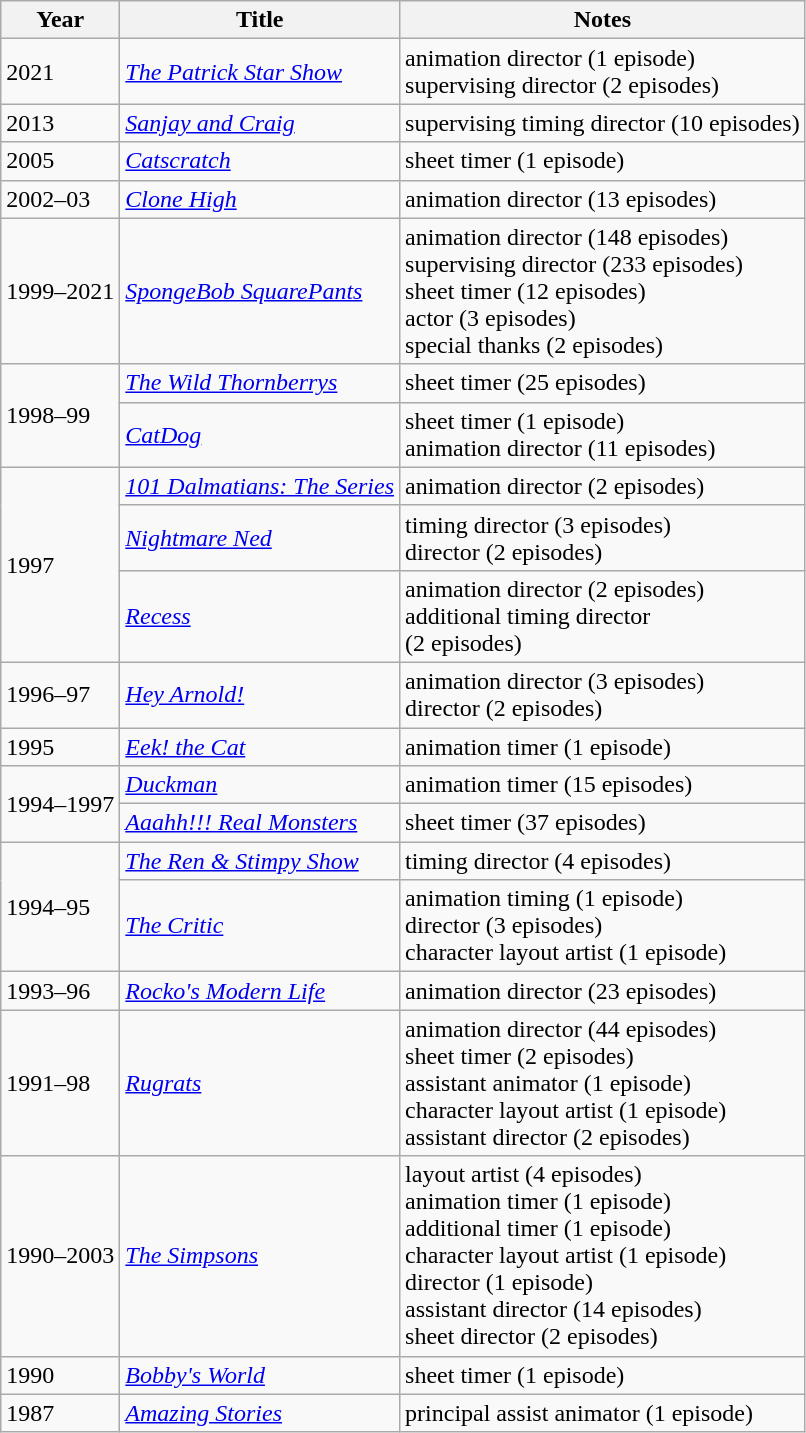<table class="wikitable sortable">
<tr>
<th>Year</th>
<th>Title</th>
<th>Notes</th>
</tr>
<tr>
<td>2021</td>
<td><em><a href='#'>The Patrick Star Show</a></em></td>
<td>animation director (1 episode)<br>supervising director (2 episodes)</td>
</tr>
<tr>
<td>2013</td>
<td><em><a href='#'>Sanjay and Craig</a></em></td>
<td>supervising timing director (10 episodes)</td>
</tr>
<tr>
<td>2005</td>
<td><em><a href='#'>Catscratch</a></em></td>
<td>sheet timer (1 episode)</td>
</tr>
<tr>
<td>2002–03</td>
<td><em><a href='#'>Clone High</a></em></td>
<td>animation director (13 episodes)</td>
</tr>
<tr>
<td>1999–2021</td>
<td><em><a href='#'>SpongeBob SquarePants</a></em></td>
<td>animation director (148 episodes)<br>supervising director (233 episodes)<br>sheet timer (12 episodes)<br>actor (3 episodes)<br>special thanks (2 episodes)</td>
</tr>
<tr>
<td rowspan="2">1998–99</td>
<td><em><a href='#'>The Wild Thornberrys</a></em></td>
<td>sheet timer (25 episodes)</td>
</tr>
<tr>
<td><em><a href='#'>CatDog</a></em></td>
<td>sheet timer (1 episode)<br>animation director (11 episodes)</td>
</tr>
<tr>
<td rowspan="3">1997</td>
<td><em><a href='#'>101 Dalmatians: The Series</a></em></td>
<td>animation director (2 episodes)</td>
</tr>
<tr>
<td><em><a href='#'>Nightmare Ned</a></em></td>
<td>timing director (3 episodes)<br>director (2 episodes)</td>
</tr>
<tr>
<td><em><a href='#'>Recess</a></em></td>
<td>animation director (2 episodes)<br>additional timing director<br>(2 episodes)</td>
</tr>
<tr>
<td>1996–97</td>
<td><em><a href='#'>Hey Arnold!</a></em></td>
<td>animation director (3 episodes)<br>director (2 episodes)</td>
</tr>
<tr>
<td>1995</td>
<td><em><a href='#'>Eek! the Cat</a></em></td>
<td>animation timer (1 episode)</td>
</tr>
<tr>
<td rowspan="2">1994–1997</td>
<td><em><a href='#'>Duckman</a></em></td>
<td>animation timer (15 episodes)</td>
</tr>
<tr>
<td><em><a href='#'>Aaahh!!! Real Monsters</a></em></td>
<td>sheet timer (37 episodes)</td>
</tr>
<tr>
<td rowspan="2">1994–95</td>
<td><em><a href='#'>The Ren & Stimpy Show</a></em></td>
<td>timing director (4 episodes)</td>
</tr>
<tr>
<td><em><a href='#'>The Critic</a></em></td>
<td>animation timing (1 episode)<br>director (3 episodes)<br>character layout artist (1 episode)</td>
</tr>
<tr>
<td>1993–96</td>
<td><em><a href='#'>Rocko's Modern Life</a></em></td>
<td>animation director (23 episodes)</td>
</tr>
<tr>
<td>1991–98</td>
<td><em><a href='#'>Rugrats</a></em></td>
<td>animation director (44 episodes)<br>sheet timer (2 episodes)<br>assistant animator (1 episode)<br>character layout artist (1 episode)<br>assistant director (2 episodes)</td>
</tr>
<tr>
<td>1990–2003</td>
<td><em><a href='#'>The Simpsons</a></em></td>
<td>layout artist (4 episodes)<br>animation timer (1 episode)<br>additional timer (1 episode)<br>character layout artist (1 episode)<br>director (1 episode)<br>assistant director (14 episodes)<br>sheet director (2 episodes)</td>
</tr>
<tr>
<td>1990</td>
<td><em><a href='#'>Bobby's World</a></em></td>
<td>sheet timer (1 episode)</td>
</tr>
<tr>
<td>1987</td>
<td><em><a href='#'>Amazing Stories</a></em></td>
<td>principal assist animator (1 episode)</td>
</tr>
</table>
